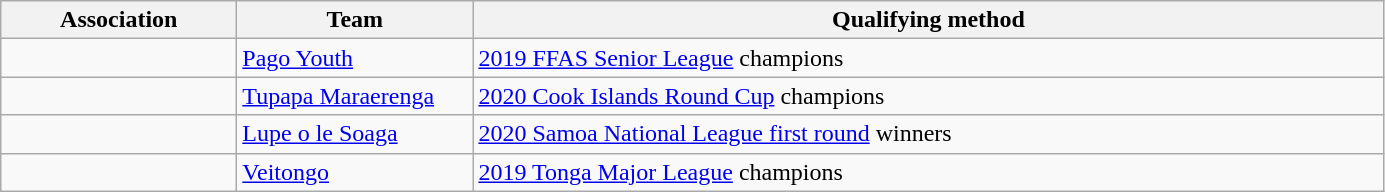<table class="wikitable">
<tr>
<th width=150>Association</th>
<th width=150>Team</th>
<th width=600>Qualifying method</th>
</tr>
<tr>
<td></td>
<td><a href='#'>Pago Youth</a></td>
<td><a href='#'>2019 FFAS Senior League</a> champions</td>
</tr>
<tr>
<td></td>
<td><a href='#'>Tupapa Maraerenga</a></td>
<td><a href='#'>2020 Cook Islands Round Cup</a> champions</td>
</tr>
<tr>
<td></td>
<td><a href='#'>Lupe o le Soaga</a></td>
<td><a href='#'>2020 Samoa National League first round</a> winners</td>
</tr>
<tr>
<td></td>
<td><a href='#'>Veitongo</a></td>
<td><a href='#'>2019 Tonga Major League</a> champions</td>
</tr>
</table>
